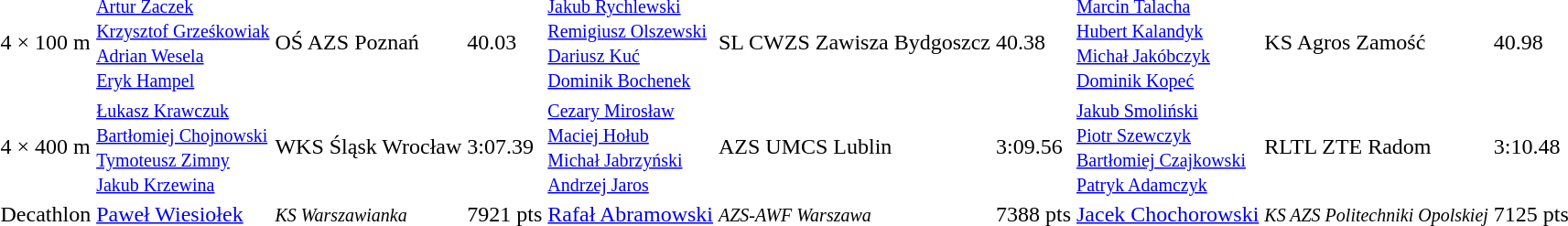<table>
<tr>
<td>4 × 100 m</td>
<td><small><a href='#'>Artur Zaczek</a><br><a href='#'>Krzysztof Grześkowiak</a><br><a href='#'>Adrian Wesela</a><br><a href='#'>Eryk Hampel</a></small></td>
<td>OŚ AZS Poznań</td>
<td>40.03</td>
<td><small><a href='#'>Jakub Rychlewski</a><br><a href='#'>Remigiusz Olszewski</a><br><a href='#'>Dariusz Kuć</a><br><a href='#'>Dominik Bochenek</a></small></td>
<td>SL CWZS Zawisza Bydgoszcz</td>
<td>40.38</td>
<td><small><a href='#'>Marcin Talacha</a><br><a href='#'>Hubert Kalandyk</a><br><a href='#'>Michał Jakóbczyk</a><br><a href='#'>Dominik Kopeć</a></small></td>
<td>KS Agros Zamość</td>
<td>40.98</td>
</tr>
<tr>
<td>4 × 400 m</td>
<td><small><a href='#'>Łukasz Krawczuk</a><br><a href='#'>Bartłomiej Chojnowski</a><br><a href='#'>Tymoteusz Zimny</a><br><a href='#'>Jakub Krzewina</a></small></td>
<td>WKS Śląsk Wrocław</td>
<td>3:07.39</td>
<td><small><a href='#'>Cezary Mirosław</a><br><a href='#'>Maciej Hołub</a><br><a href='#'>Michał Jabrzyński</a><br><a href='#'>Andrzej Jaros</a></small></td>
<td>AZS UMCS Lublin</td>
<td>3:09.56</td>
<td><small><a href='#'>Jakub Smoliński</a><br><a href='#'>Piotr Szewczyk</a><br><a href='#'>Bartłomiej Czajkowski</a><br><a href='#'>Patryk Adamczyk</a></small></td>
<td>RLTL ZTE Radom</td>
<td>3:10.48</td>
</tr>
<tr>
<td>Decathlon</td>
<td><a href='#'>Paweł Wiesiołek</a></td>
<td><small><em>KS Warszawianka</em></small></td>
<td>7921 pts</td>
<td><a href='#'>Rafał Abramowski</a></td>
<td><small><em>AZS-AWF Warszawa</em></small></td>
<td>7388 pts </td>
<td><a href='#'>Jacek Chochorowski</a></td>
<td><small><em>KS AZS Politechniki Opolskiej</em></small></td>
<td>7125 pts </td>
</tr>
</table>
